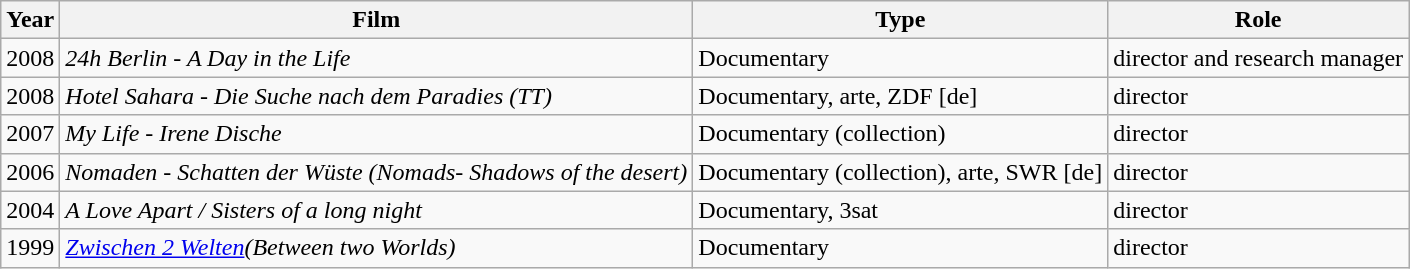<table class="wikitable">
<tr>
<th>Year</th>
<th>Film</th>
<th>Type</th>
<th>Role</th>
</tr>
<tr>
<td><span></span>2008</td>
<td><em>24h Berlin - A Day in the Life</em></td>
<td>Documentary</td>
<td>director and research manager</td>
</tr>
<tr>
<td><span></span>2008</td>
<td><em>Hotel Sahara - Die Suche nach dem Paradies (TT)</em></td>
<td>Documentary, arte, ZDF [de]</td>
<td>director</td>
</tr>
<tr>
<td><span></span>2007</td>
<td><em>My Life - Irene Dische</em></td>
<td>Documentary (collection)</td>
<td>director</td>
</tr>
<tr>
<td><span></span>2006</td>
<td><em>Nomaden - Schatten der Wüste (Nomads- Shadows of the desert)</em></td>
<td>Documentary (collection), arte, SWR [de]</td>
<td>director</td>
</tr>
<tr>
<td><span></span>2004</td>
<td><em>A Love Apart / Sisters of a long night</em></td>
<td>Documentary, 3sat</td>
<td>director</td>
</tr>
<tr>
<td>1999</td>
<td><em><a href='#'>Zwischen 2 Welten</a></em><em>(Between two Worlds)</em></td>
<td>Documentary</td>
<td>director</td>
</tr>
</table>
